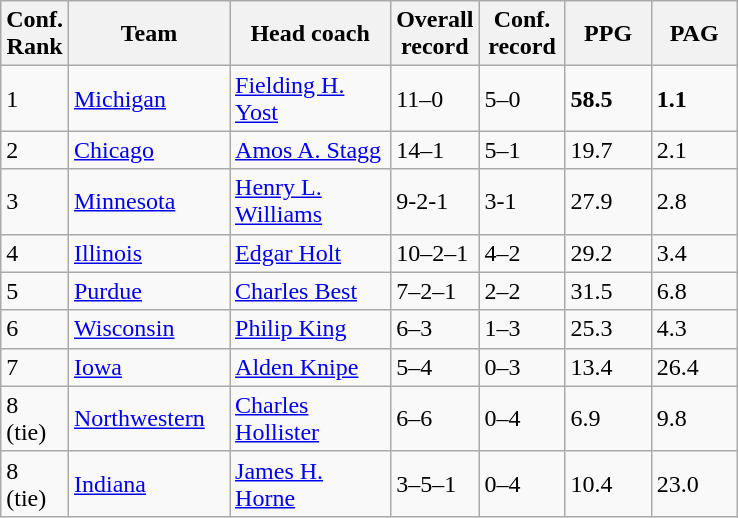<table class="sortable wikitable">
<tr>
<th width="25">Conf. Rank</th>
<th width="100">Team</th>
<th width="100">Head coach</th>
<th width="50">Overall record</th>
<th width="50">Conf. record</th>
<th width="50">PPG</th>
<th width="50">PAG</th>
</tr>
<tr align="left" bgcolor="">
<td>1</td>
<td><a href='#'>Michigan</a></td>
<td><a href='#'>Fielding H. Yost</a></td>
<td>11–0</td>
<td>5–0</td>
<td><strong>58.5</strong></td>
<td><strong>1.1</strong></td>
</tr>
<tr align="left" bgcolor="">
<td>2</td>
<td><a href='#'>Chicago</a></td>
<td><a href='#'>Amos A. Stagg</a></td>
<td>14–1</td>
<td>5–1</td>
<td>19.7</td>
<td>2.1</td>
</tr>
<tr align="left" bgcolor="">
<td>3</td>
<td><a href='#'>Minnesota</a></td>
<td><a href='#'>Henry L. Williams</a></td>
<td>9-2-1</td>
<td>3-1</td>
<td>27.9</td>
<td>2.8</td>
</tr>
<tr align="left" bgcolor="">
<td>4</td>
<td><a href='#'>Illinois</a></td>
<td><a href='#'>Edgar Holt</a></td>
<td>10–2–1</td>
<td>4–2</td>
<td>29.2</td>
<td>3.4</td>
</tr>
<tr align="left" bgcolor="">
<td>5</td>
<td><a href='#'>Purdue</a></td>
<td><a href='#'>Charles Best</a></td>
<td>7–2–1</td>
<td>2–2</td>
<td>31.5</td>
<td>6.8</td>
</tr>
<tr align="left" bgcolor="">
<td>6</td>
<td><a href='#'>Wisconsin</a></td>
<td><a href='#'>Philip King</a></td>
<td>6–3</td>
<td>1–3</td>
<td>25.3</td>
<td>4.3</td>
</tr>
<tr align="left" bgcolor="">
<td>7</td>
<td><a href='#'>Iowa</a></td>
<td><a href='#'>Alden Knipe</a></td>
<td>5–4</td>
<td>0–3</td>
<td>13.4</td>
<td>26.4</td>
</tr>
<tr align="left" bgcolor="">
<td>8 (tie)</td>
<td><a href='#'>Northwestern</a></td>
<td><a href='#'>Charles Hollister</a></td>
<td>6–6</td>
<td>0–4</td>
<td>6.9</td>
<td>9.8</td>
</tr>
<tr align="left" bgcolor="">
<td>8 (tie)</td>
<td><a href='#'>Indiana</a></td>
<td><a href='#'>James H. Horne</a></td>
<td>3–5–1</td>
<td>0–4</td>
<td>10.4</td>
<td>23.0</td>
</tr>
</table>
